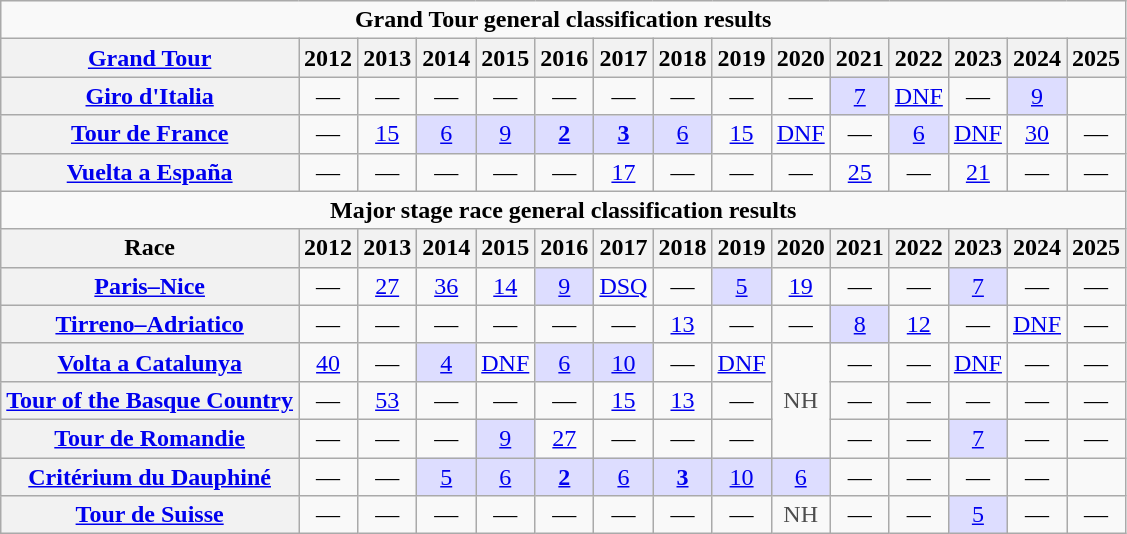<table class="wikitable plainrowheaders">
<tr>
<td colspan=15 align="center"><strong>Grand Tour general classification results</strong></td>
</tr>
<tr>
<th scope="col"><a href='#'>Grand Tour</a></th>
<th scope="col">2012</th>
<th scope="col">2013</th>
<th scope="col">2014</th>
<th scope="col">2015</th>
<th scope="col">2016</th>
<th scope="col">2017</th>
<th scope="col">2018</th>
<th scope="col">2019</th>
<th scope="col">2020</th>
<th scope="col">2021</th>
<th scope="col">2022</th>
<th scope="col">2023</th>
<th scope="col">2024</th>
<th scope="col">2025</th>
</tr>
<tr style="text-align:center;">
<th scope="row"> <a href='#'>Giro d'Italia</a></th>
<td>—</td>
<td>—</td>
<td>—</td>
<td>—</td>
<td>—</td>
<td>—</td>
<td>—</td>
<td>—</td>
<td>—</td>
<td style="background:#ddf;"><a href='#'>7</a></td>
<td><a href='#'>DNF</a></td>
<td>—</td>
<td style="background:#ddf;"><a href='#'>9</a></td>
<td></td>
</tr>
<tr style="text-align:center;">
<th scope="row"> <a href='#'>Tour de France</a></th>
<td>—</td>
<td><a href='#'>15</a></td>
<td style="background:#ddf;"><a href='#'>6</a></td>
<td style="background:#ddf;"><a href='#'>9</a></td>
<td style="background:#ddf;"><a href='#'><strong>2</strong></a></td>
<td style="background:#ddf;"><a href='#'><strong>3</strong></a></td>
<td style="background:#ddf;"><a href='#'>6</a></td>
<td><a href='#'>15</a></td>
<td><a href='#'>DNF</a></td>
<td>—</td>
<td style="background:#ddf;"><a href='#'>6</a></td>
<td><a href='#'>DNF</a></td>
<td><a href='#'>30</a></td>
<td>—</td>
</tr>
<tr style="text-align:center;">
<th scope="row"> <a href='#'>Vuelta a España</a></th>
<td>—</td>
<td>—</td>
<td>—</td>
<td>—</td>
<td>—</td>
<td><a href='#'>17</a></td>
<td>—</td>
<td>—</td>
<td>—</td>
<td><a href='#'>25</a></td>
<td>—</td>
<td><a href='#'>21</a></td>
<td>—</td>
<td>—</td>
</tr>
<tr>
<td colspan=15 align="center"><strong>Major stage race general classification results</strong></td>
</tr>
<tr>
<th>Race</th>
<th scope="col">2012</th>
<th scope="col">2013</th>
<th scope="col">2014</th>
<th scope="col">2015</th>
<th scope="col">2016</th>
<th scope="col">2017</th>
<th scope="col">2018</th>
<th scope="col">2019</th>
<th scope="col">2020</th>
<th scope="col">2021</th>
<th scope="col">2022</th>
<th scope="col">2023</th>
<th scope="col">2024</th>
<th scope="col">2025</th>
</tr>
<tr style="text-align:center;">
<th scope="row"> <a href='#'>Paris–Nice</a></th>
<td>—</td>
<td><a href='#'>27</a></td>
<td><a href='#'>36</a></td>
<td><a href='#'>14</a></td>
<td style="background:#ddf;"><a href='#'>9</a></td>
<td><a href='#'>DSQ</a></td>
<td>—</td>
<td style="background:#ddf;"><a href='#'>5</a></td>
<td><a href='#'>19</a></td>
<td>—</td>
<td>—</td>
<td style="background:#ddf;"><a href='#'>7</a></td>
<td>—</td>
<td>—</td>
</tr>
<tr style="text-align:center;">
<th scope="row"> <a href='#'>Tirreno–Adriatico</a></th>
<td>—</td>
<td>—</td>
<td>—</td>
<td>—</td>
<td>—</td>
<td>—</td>
<td><a href='#'>13</a></td>
<td>—</td>
<td>—</td>
<td style="background:#ddf;"><a href='#'>8</a></td>
<td><a href='#'>12</a></td>
<td>—</td>
<td><a href='#'>DNF</a></td>
<td>—</td>
</tr>
<tr style="text-align:center;">
<th scope="row"> <a href='#'>Volta a Catalunya</a></th>
<td><a href='#'>40</a></td>
<td>—</td>
<td style="background:#ddf;"><a href='#'>4</a></td>
<td><a href='#'>DNF</a></td>
<td style="background:#ddf;"><a href='#'>6</a></td>
<td style="background:#ddf;"><a href='#'>10</a></td>
<td>—</td>
<td><a href='#'>DNF</a></td>
<td style="color:#4d4d4d;" rowspan=3>NH</td>
<td>—</td>
<td>—</td>
<td><a href='#'>DNF</a></td>
<td>—</td>
<td>—</td>
</tr>
<tr style="text-align:center;">
<th scope="row"> <a href='#'>Tour of the Basque Country</a></th>
<td>—</td>
<td><a href='#'>53</a></td>
<td>—</td>
<td>—</td>
<td>—</td>
<td><a href='#'>15</a></td>
<td><a href='#'>13</a></td>
<td>—</td>
<td>—</td>
<td>—</td>
<td>—</td>
<td>—</td>
<td>—</td>
</tr>
<tr style="text-align:center;">
<th scope="row"> <a href='#'>Tour de Romandie</a></th>
<td>—</td>
<td>—</td>
<td>—</td>
<td style="background:#ddf;"><a href='#'>9</a></td>
<td><a href='#'>27</a></td>
<td>—</td>
<td>—</td>
<td>—</td>
<td>—</td>
<td>—</td>
<td style="background:#ddf;"><a href='#'>7</a></td>
<td>—</td>
<td>—</td>
</tr>
<tr style="text-align:center;">
<th scope="row"> <a href='#'>Critérium du Dauphiné</a></th>
<td>—</td>
<td>—</td>
<td style="background:#ddf;"><a href='#'>5</a></td>
<td style="background:#ddf;"><a href='#'>6</a></td>
<td style="background:#ddf;"><a href='#'><strong>2</strong></a></td>
<td style="background:#ddf;"><a href='#'>6</a></td>
<td style="background:#ddf;"><a href='#'><strong>3</strong></a></td>
<td style="background:#ddf;"><a href='#'>10</a></td>
<td style="background:#ddf;"><a href='#'>6</a></td>
<td>—</td>
<td>—</td>
<td>—</td>
<td>—</td>
<td></td>
</tr>
<tr style="text-align:center;">
<th scope="row"> <a href='#'>Tour de Suisse</a></th>
<td>—</td>
<td>—</td>
<td>—</td>
<td>—</td>
<td>—</td>
<td>—</td>
<td>—</td>
<td>—</td>
<td style="color:#4d4d4d;">NH</td>
<td>—</td>
<td>—</td>
<td style="background:#ddf;"><a href='#'>5</a></td>
<td>—</td>
<td>—</td>
</tr>
</table>
